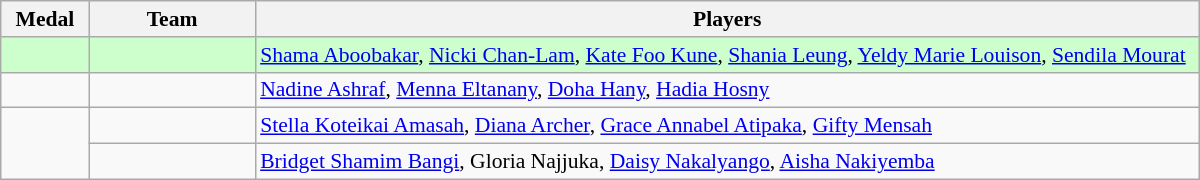<table class=wikitable style="text-align:left; font-size:90%" width="800px">
<tr>
<th width=50>Medal</th>
<th width=100>Team</th>
<th width=600>Players</th>
</tr>
<tr bgcolor=ccffcc>
<td style="text-align:center"></td>
<td></td>
<td><a href='#'>Shama Aboobakar</a>, <a href='#'>Nicki Chan-Lam</a>, <a href='#'>Kate Foo Kune</a>, <a href='#'>Shania Leung</a>, <a href='#'>Yeldy Marie Louison</a>, <a href='#'>Sendila Mourat</a></td>
</tr>
<tr>
<td style="text-align:center"></td>
<td></td>
<td><a href='#'>Nadine Ashraf</a>, <a href='#'>Menna Eltanany</a>, <a href='#'>Doha Hany</a>, <a href='#'>Hadia Hosny</a></td>
</tr>
<tr>
<td rowspan="2" style="text-align:center"></td>
<td></td>
<td><a href='#'>Stella Koteikai Amasah</a>, <a href='#'>Diana Archer</a>, <a href='#'>Grace Annabel Atipaka</a>, <a href='#'>Gifty Mensah</a></td>
</tr>
<tr>
<td></td>
<td><a href='#'>Bridget Shamim Bangi</a>, Gloria Najjuka, <a href='#'>Daisy Nakalyango</a>, <a href='#'>Aisha Nakiyemba</a></td>
</tr>
</table>
